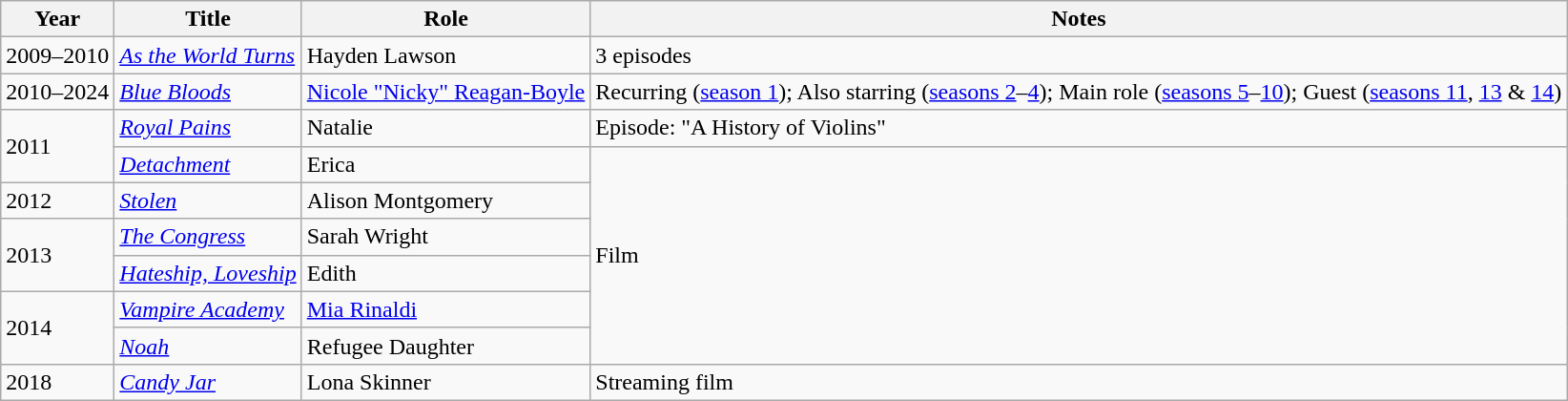<table class="wikitable sortable">
<tr>
<th>Year</th>
<th>Title</th>
<th>Role</th>
<th class="unsortable">Notes</th>
</tr>
<tr>
<td>2009–2010</td>
<td><em><a href='#'>As the World Turns</a></em></td>
<td>Hayden Lawson</td>
<td>3 episodes</td>
</tr>
<tr>
<td>2010–2024</td>
<td><em><a href='#'>Blue Bloods</a></em></td>
<td><a href='#'>Nicole "Nicky" Reagan-Boyle</a></td>
<td>Recurring (<a href='#'>season 1</a>); Also starring (<a href='#'>seasons 2</a>–<a href='#'>4</a>); Main role (<a href='#'>seasons 5</a>–<a href='#'>10</a>); Guest (<a href='#'>seasons 11</a>, <a href='#'>13</a> & <a href='#'>14</a>)</td>
</tr>
<tr>
<td rowspan=2>2011</td>
<td><em><a href='#'>Royal Pains</a></em></td>
<td>Natalie</td>
<td>Episode: "A History of Violins"</td>
</tr>
<tr>
<td><em><a href='#'>Detachment</a></em></td>
<td>Erica</td>
<td rowspan=6>Film</td>
</tr>
<tr>
<td>2012</td>
<td><em><a href='#'>Stolen</a></em></td>
<td>Alison Montgomery</td>
</tr>
<tr>
<td rowspan=2>2013</td>
<td><em><a href='#'>The Congress</a></em></td>
<td>Sarah Wright</td>
</tr>
<tr>
<td><em><a href='#'>Hateship, Loveship</a></em></td>
<td>Edith</td>
</tr>
<tr>
<td rowspan=2>2014</td>
<td><em><a href='#'>Vampire Academy</a></em></td>
<td><a href='#'>Mia Rinaldi</a></td>
</tr>
<tr>
<td><em><a href='#'>Noah</a></em></td>
<td>Refugee Daughter</td>
</tr>
<tr>
<td>2018</td>
<td><em><a href='#'>Candy Jar</a></em></td>
<td>Lona Skinner</td>
<td>Streaming film</td>
</tr>
</table>
